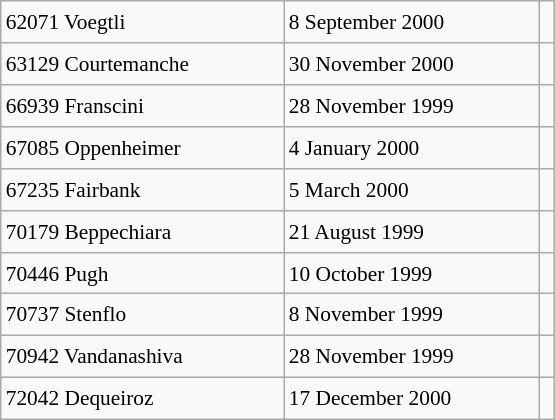<table class="wikitable" style="font-size: 89%; float: left; width: 26em; margin-right: 1em; height: 280px">
<tr>
<td>62071 Voegtli</td>
<td>8 September 2000</td>
<td></td>
</tr>
<tr>
<td>63129 Courtemanche</td>
<td>30 November 2000</td>
<td></td>
</tr>
<tr>
<td>66939 Franscini</td>
<td>28 November 1999</td>
<td></td>
</tr>
<tr>
<td>67085 Oppenheimer</td>
<td>4 January 2000</td>
<td></td>
</tr>
<tr>
<td>67235 Fairbank</td>
<td>5 March 2000</td>
<td></td>
</tr>
<tr>
<td>70179 Beppechiara</td>
<td>21 August 1999</td>
<td></td>
</tr>
<tr>
<td>70446 Pugh</td>
<td>10 October 1999</td>
<td></td>
</tr>
<tr>
<td>70737 Stenflo</td>
<td>8 November 1999</td>
<td></td>
</tr>
<tr>
<td>70942 Vandanashiva</td>
<td>28 November 1999</td>
<td></td>
</tr>
<tr>
<td>72042 Dequeiroz</td>
<td>17 December 2000</td>
<td></td>
</tr>
</table>
